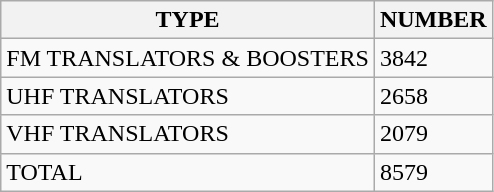<table class="wikitable">
<tr>
<th>TYPE</th>
<th>NUMBER</th>
</tr>
<tr>
<td>FM TRANSLATORS & BOOSTERS</td>
<td>3842</td>
</tr>
<tr>
<td>UHF TRANSLATORS</td>
<td>2658</td>
</tr>
<tr>
<td>VHF TRANSLATORS</td>
<td>2079</td>
</tr>
<tr>
<td>TOTAL</td>
<td>8579</td>
</tr>
</table>
